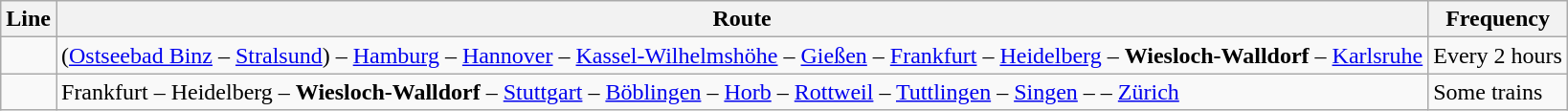<table class="wikitable">
<tr>
<th>Line</th>
<th>Route</th>
<th>Frequency</th>
</tr>
<tr>
<td></td>
<td>(<a href='#'>Ostseebad Binz</a> – <a href='#'>Stralsund</a>) – <a href='#'>Hamburg</a> – <a href='#'>Hannover</a> – <a href='#'>Kassel-Wilhelmshöhe</a> – <a href='#'>Gießen</a> – <a href='#'>Frankfurt</a> – <a href='#'>Heidelberg</a> – <strong>Wiesloch-Walldorf</strong> – <a href='#'>Karlsruhe</a></td>
<td>Every 2 hours</td>
</tr>
<tr>
<td></td>
<td>Frankfurt – Heidelberg – <strong>Wiesloch-Walldorf</strong> – <a href='#'>Stuttgart</a> – <a href='#'>Böblingen</a> – <a href='#'>Horb</a> – <a href='#'>Rottweil</a> – <a href='#'>Tuttlingen</a> – <a href='#'>Singen</a> –  – <a href='#'>Zürich</a></td>
<td>Some trains</td>
</tr>
</table>
